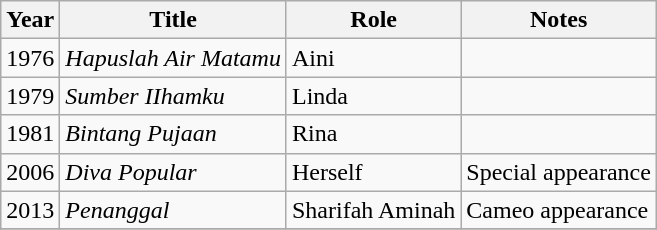<table class="wikitable">
<tr>
<th>Year</th>
<th>Title</th>
<th>Role</th>
<th>Notes</th>
</tr>
<tr>
<td>1976</td>
<td><em>Hapuslah Air Matamu</em></td>
<td>Aini</td>
<td></td>
</tr>
<tr>
<td>1979</td>
<td><em>Sumber IIhamku</em></td>
<td>Linda</td>
<td></td>
</tr>
<tr>
<td>1981</td>
<td><em>Bintang Pujaan</em></td>
<td>Rina</td>
<td></td>
</tr>
<tr>
<td>2006</td>
<td><em>Diva Popular</em></td>
<td>Herself</td>
<td>Special appearance</td>
</tr>
<tr>
<td>2013</td>
<td><em>Penanggal</em></td>
<td>Sharifah Aminah</td>
<td>Cameo appearance</td>
</tr>
<tr>
</tr>
</table>
